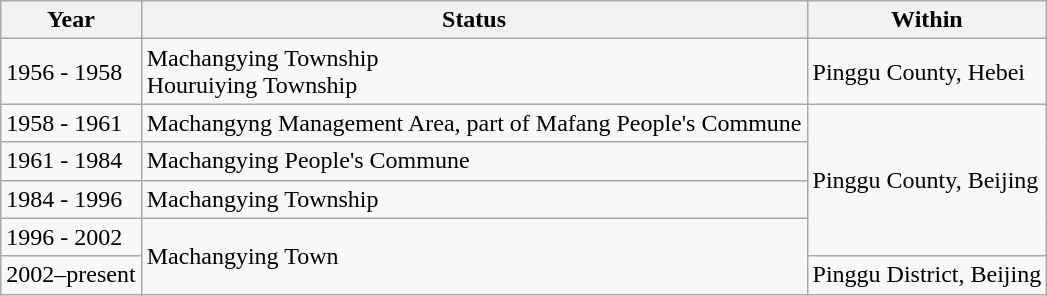<table class="wikitable">
<tr>
<th>Year</th>
<th>Status</th>
<th>Within</th>
</tr>
<tr>
<td>1956 - 1958</td>
<td>Machangying Township<br>Houruiying Township</td>
<td>Pinggu County, Hebei</td>
</tr>
<tr>
<td>1958 - 1961</td>
<td>Machangyng Management Area, part of Mafang People's Commune</td>
<td rowspan="4">Pinggu County, Beijing</td>
</tr>
<tr>
<td>1961 - 1984</td>
<td>Machangying People's Commune</td>
</tr>
<tr>
<td>1984 - 1996</td>
<td>Machangying Township</td>
</tr>
<tr>
<td>1996 - 2002</td>
<td rowspan="2">Machangying Town</td>
</tr>
<tr>
<td>2002–present</td>
<td>Pinggu District, Beijing</td>
</tr>
</table>
